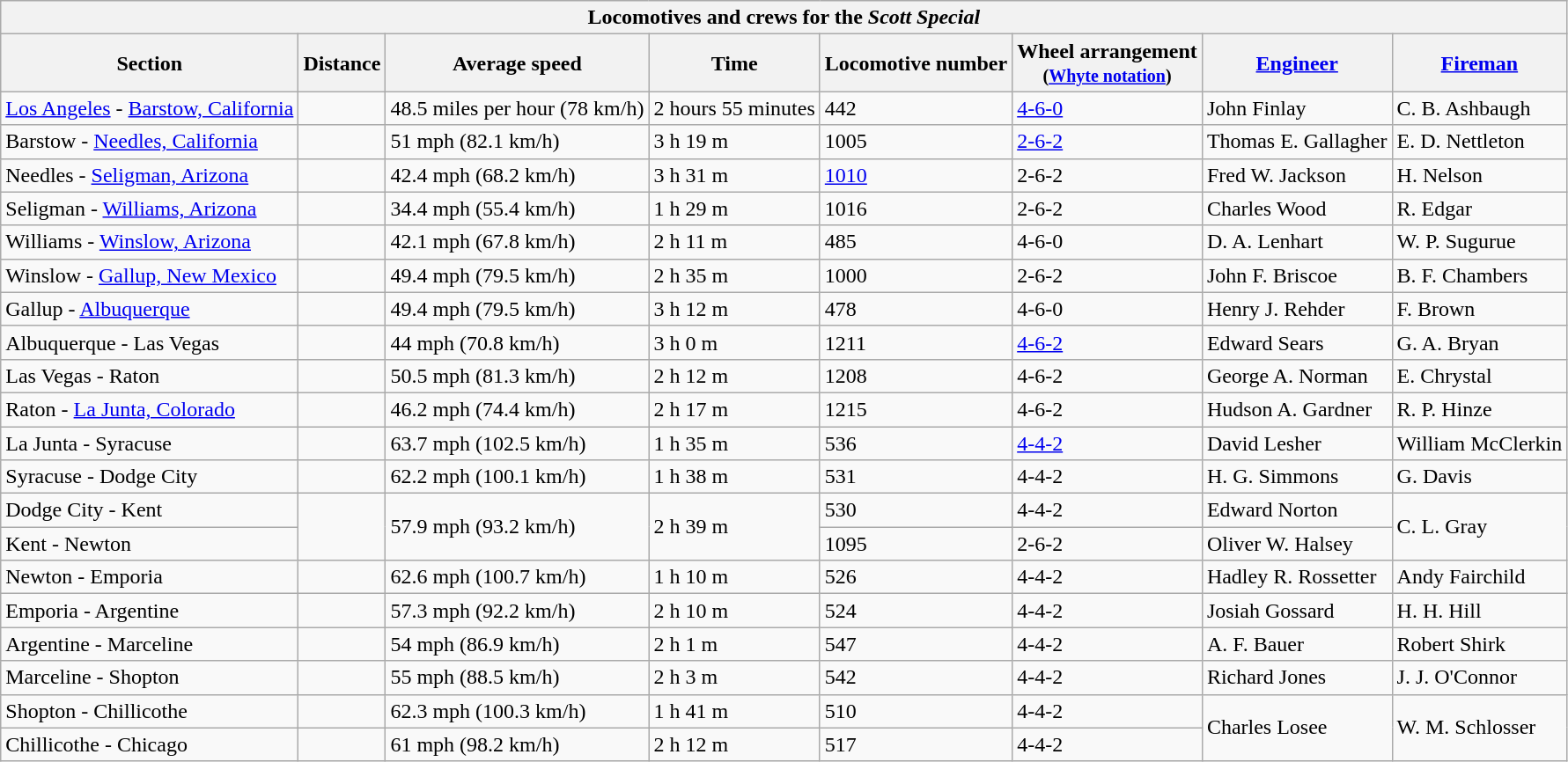<table class="wikitable">
<tr>
<th colspan="8">Locomotives and crews for the <em>Scott Special</em></th>
</tr>
<tr>
<th>Section</th>
<th>Distance</th>
<th>Average speed</th>
<th>Time</th>
<th>Locomotive number</th>
<th>Wheel arrangement<br><small>(<a href='#'>Whyte notation</a>)</small></th>
<th><a href='#'>Engineer</a></th>
<th><a href='#'>Fireman</a></th>
</tr>
<tr>
<td><a href='#'>Los Angeles</a> - <a href='#'>Barstow, California</a></td>
<td></td>
<td>48.5 miles per hour (78 km/h)</td>
<td>2 hours 55 minutes</td>
<td>442</td>
<td><a href='#'>4-6-0</a></td>
<td>John Finlay</td>
<td>C. B. Ashbaugh</td>
</tr>
<tr>
<td>Barstow - <a href='#'>Needles, California</a></td>
<td></td>
<td>51 mph (82.1 km/h)</td>
<td>3 h 19 m</td>
<td>1005</td>
<td><a href='#'>2-6-2</a></td>
<td>Thomas E. Gallagher</td>
<td>E. D. Nettleton</td>
</tr>
<tr>
<td>Needles - <a href='#'>Seligman, Arizona</a></td>
<td></td>
<td>42.4 mph (68.2 km/h)</td>
<td>3 h 31 m</td>
<td><a href='#'>1010</a></td>
<td>2-6-2</td>
<td>Fred W. Jackson</td>
<td>H. Nelson</td>
</tr>
<tr>
<td>Seligman - <a href='#'>Williams, Arizona</a></td>
<td></td>
<td>34.4 mph (55.4 km/h)</td>
<td>1 h 29 m</td>
<td>1016</td>
<td>2-6-2</td>
<td>Charles Wood</td>
<td>R. Edgar</td>
</tr>
<tr>
<td>Williams - <a href='#'>Winslow, Arizona</a></td>
<td></td>
<td>42.1 mph (67.8 km/h)</td>
<td>2 h 11 m</td>
<td>485</td>
<td>4-6-0</td>
<td>D. A. Lenhart</td>
<td>W. P. Sugurue</td>
</tr>
<tr>
<td>Winslow - <a href='#'>Gallup, New Mexico</a></td>
<td></td>
<td>49.4 mph (79.5 km/h)</td>
<td>2 h 35 m</td>
<td>1000</td>
<td>2-6-2</td>
<td>John F. Briscoe</td>
<td>B. F. Chambers</td>
</tr>
<tr>
<td>Gallup - <a href='#'>Albuquerque</a></td>
<td></td>
<td>49.4 mph (79.5 km/h)</td>
<td>3 h 12 m</td>
<td>478</td>
<td>4-6-0</td>
<td>Henry J. Rehder</td>
<td>F. Brown</td>
</tr>
<tr>
<td>Albuquerque - Las Vegas</td>
<td></td>
<td>44 mph (70.8 km/h)</td>
<td>3 h 0 m</td>
<td>1211</td>
<td><a href='#'>4-6-2</a></td>
<td>Edward Sears</td>
<td>G. A. Bryan</td>
</tr>
<tr>
<td>Las Vegas - Raton</td>
<td></td>
<td>50.5 mph (81.3 km/h)</td>
<td>2 h 12 m</td>
<td>1208</td>
<td>4-6-2</td>
<td>George A. Norman</td>
<td>E. Chrystal</td>
</tr>
<tr>
<td>Raton - <a href='#'>La Junta, Colorado</a></td>
<td></td>
<td>46.2 mph (74.4 km/h)</td>
<td>2 h 17 m</td>
<td>1215</td>
<td>4-6-2</td>
<td>Hudson A. Gardner</td>
<td>R. P. Hinze</td>
</tr>
<tr>
<td>La Junta - Syracuse</td>
<td></td>
<td>63.7 mph (102.5 km/h)</td>
<td>1 h 35 m</td>
<td>536</td>
<td><a href='#'>4-4-2</a></td>
<td>David Lesher</td>
<td>William McClerkin</td>
</tr>
<tr>
<td>Syracuse - Dodge City</td>
<td></td>
<td>62.2 mph (100.1 km/h)</td>
<td>1 h 38 m</td>
<td>531</td>
<td>4-4-2</td>
<td>H. G. Simmons</td>
<td>G. Davis</td>
</tr>
<tr>
<td>Dodge City - Kent</td>
<td rowspan="2"></td>
<td rowspan="2">57.9 mph (93.2 km/h)</td>
<td rowspan="2">2 h 39 m</td>
<td>530</td>
<td>4-4-2</td>
<td>Edward Norton</td>
<td rowspan="2">C. L. Gray</td>
</tr>
<tr>
<td>Kent - Newton</td>
<td>1095</td>
<td>2-6-2</td>
<td>Oliver W. Halsey</td>
</tr>
<tr>
<td>Newton - Emporia</td>
<td></td>
<td>62.6 mph (100.7 km/h)</td>
<td>1 h 10 m</td>
<td>526</td>
<td>4-4-2</td>
<td>Hadley R. Rossetter</td>
<td>Andy Fairchild</td>
</tr>
<tr>
<td>Emporia - Argentine</td>
<td></td>
<td>57.3 mph (92.2 km/h)</td>
<td>2 h 10 m</td>
<td>524</td>
<td>4-4-2</td>
<td>Josiah Gossard</td>
<td>H. H. Hill</td>
</tr>
<tr>
<td>Argentine - Marceline</td>
<td></td>
<td>54 mph (86.9 km/h)</td>
<td>2 h 1 m</td>
<td>547</td>
<td>4-4-2</td>
<td>A. F. Bauer</td>
<td>Robert Shirk</td>
</tr>
<tr>
<td>Marceline - Shopton</td>
<td></td>
<td>55 mph (88.5 km/h)</td>
<td>2 h 3 m</td>
<td>542</td>
<td>4-4-2</td>
<td>Richard Jones</td>
<td>J. J. O'Connor</td>
</tr>
<tr>
<td>Shopton - Chillicothe</td>
<td></td>
<td>62.3 mph (100.3 km/h)</td>
<td>1 h 41 m</td>
<td>510</td>
<td>4-4-2</td>
<td rowspan="2">Charles Losee</td>
<td rowspan="2">W. M. Schlosser</td>
</tr>
<tr>
<td>Chillicothe - Chicago</td>
<td></td>
<td>61 mph (98.2 km/h)</td>
<td>2 h 12 m</td>
<td>517</td>
<td>4-4-2</td>
</tr>
</table>
